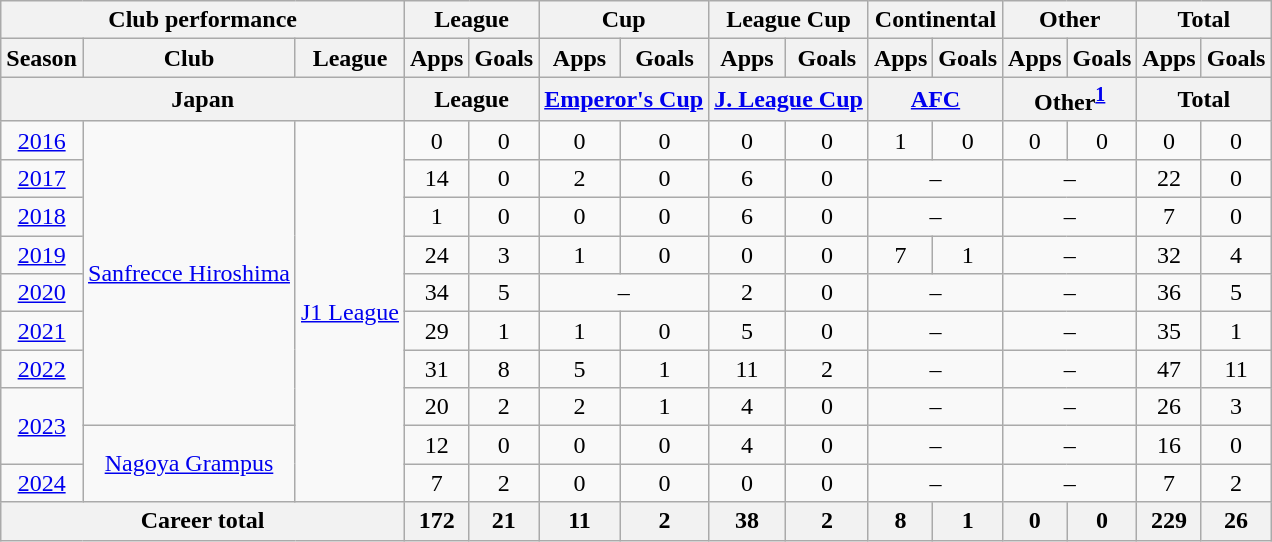<table class="wikitable" style="text-align:center">
<tr>
<th colspan=3>Club performance</th>
<th colspan=2>League</th>
<th colspan=2>Cup</th>
<th colspan=2>League Cup</th>
<th colspan=2>Continental</th>
<th colspan=2>Other</th>
<th colspan=2>Total</th>
</tr>
<tr>
<th>Season</th>
<th>Club</th>
<th>League</th>
<th>Apps</th>
<th>Goals</th>
<th>Apps</th>
<th>Goals</th>
<th>Apps</th>
<th>Goals</th>
<th>Apps</th>
<th>Goals</th>
<th>Apps</th>
<th>Goals</th>
<th>Apps</th>
<th>Goals</th>
</tr>
<tr>
<th colspan=3>Japan</th>
<th colspan=2>League</th>
<th colspan=2><a href='#'>Emperor's Cup</a></th>
<th colspan=2><a href='#'>J. League Cup</a></th>
<th colspan=2><a href='#'>AFC</a></th>
<th colspan="2">Other<sup><a href='#'>1</a></sup></th>
<th colspan=2>Total</th>
</tr>
<tr>
<td><a href='#'>2016</a></td>
<td rowspan="8"><a href='#'>Sanfrecce Hiroshima</a></td>
<td rowspan="10"><a href='#'>J1 League</a></td>
<td>0</td>
<td>0</td>
<td>0</td>
<td>0</td>
<td>0</td>
<td>0</td>
<td>1</td>
<td>0</td>
<td>0</td>
<td>0</td>
<td>0</td>
<td>0</td>
</tr>
<tr>
<td><a href='#'>2017</a></td>
<td>14</td>
<td>0</td>
<td>2</td>
<td>0</td>
<td>6</td>
<td>0</td>
<td colspan="2">–</td>
<td colspan="2">–</td>
<td>22</td>
<td>0</td>
</tr>
<tr>
<td><a href='#'>2018</a></td>
<td>1</td>
<td>0</td>
<td>0</td>
<td>0</td>
<td>6</td>
<td>0</td>
<td colspan="2">–</td>
<td colspan="2">–</td>
<td>7</td>
<td>0</td>
</tr>
<tr>
<td><a href='#'>2019</a></td>
<td>24</td>
<td>3</td>
<td>1</td>
<td>0</td>
<td>0</td>
<td>0</td>
<td>7</td>
<td>1</td>
<td colspan="2">–</td>
<td>32</td>
<td>4</td>
</tr>
<tr>
<td><a href='#'>2020</a></td>
<td>34</td>
<td>5</td>
<td colspan="2">–</td>
<td>2</td>
<td>0</td>
<td colspan="2">–</td>
<td colspan="2">–</td>
<td>36</td>
<td>5</td>
</tr>
<tr>
<td><a href='#'>2021</a></td>
<td>29</td>
<td>1</td>
<td>1</td>
<td>0</td>
<td>5</td>
<td>0</td>
<td colspan="2">–</td>
<td colspan="2">–</td>
<td>35</td>
<td>1</td>
</tr>
<tr>
<td><a href='#'>2022</a></td>
<td>31</td>
<td>8</td>
<td>5</td>
<td>1</td>
<td>11</td>
<td>2</td>
<td colspan="2">–</td>
<td colspan="2">–</td>
<td>47</td>
<td>11</td>
</tr>
<tr>
<td rowspan="2"><a href='#'>2023</a></td>
<td>20</td>
<td>2</td>
<td>2</td>
<td>1</td>
<td>4</td>
<td>0</td>
<td colspan="2">–</td>
<td colspan="2">–</td>
<td>26</td>
<td>3</td>
</tr>
<tr>
<td rowspan="2"><a href='#'>Nagoya Grampus</a></td>
<td>12</td>
<td>0</td>
<td>0</td>
<td>0</td>
<td>4</td>
<td>0</td>
<td colspan="2">–</td>
<td colspan="2">–</td>
<td>16</td>
<td>0</td>
</tr>
<tr>
<td><a href='#'>2024</a></td>
<td>7</td>
<td>2</td>
<td>0</td>
<td>0</td>
<td>0</td>
<td>0</td>
<td colspan="2">–</td>
<td colspan="2">–</td>
<td>7</td>
<td>2</td>
</tr>
<tr>
<th colspan="3">Career total</th>
<th>172</th>
<th>21</th>
<th>11</th>
<th>2</th>
<th>38</th>
<th>2</th>
<th>8</th>
<th>1</th>
<th>0</th>
<th>0</th>
<th>229</th>
<th>26</th>
</tr>
</table>
